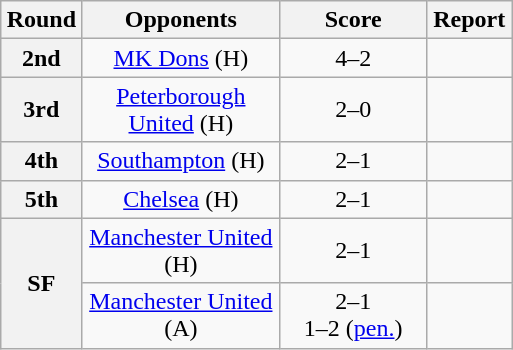<table class="wikitable plainrowheaders" style="text-align:center;margin-left:1em;float:right">
<tr>
<th scope="col" style="width:25px">Round</th>
<th scope="col" style="width:125px">Opponents</th>
<th scope="col" style="width:90px">Score</th>
<th scope="col" style="width:50px">Report</th>
</tr>
<tr>
<th scope=row style="text-align:center">2nd</th>
<td><a href='#'>MK Dons</a> (H)</td>
<td>4–2</td>
<td></td>
</tr>
<tr>
<th scope=row style="text-align:center">3rd</th>
<td><a href='#'>Peterborough United</a> (H)</td>
<td>2–0</td>
<td></td>
</tr>
<tr>
<th scope=row style="text-align:center">4th</th>
<td><a href='#'>Southampton</a> (H)</td>
<td>2–1</td>
<td></td>
</tr>
<tr>
<th scope=row style="text-align:center">5th</th>
<td><a href='#'>Chelsea</a> (H)</td>
<td>2–1 </td>
<td></td>
</tr>
<tr>
<th scope=row style="text-align:center" rowspan="2">SF</th>
<td><a href='#'>Manchester United</a> (H)</td>
<td>2–1</td>
<td></td>
</tr>
<tr>
<td><a href='#'>Manchester United</a> (A)</td>
<td>2–1 <br>1–2 (<a href='#'>pen.</a>)</td>
<td></td>
</tr>
</table>
